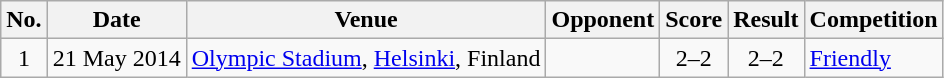<table class="wikitable sortable">
<tr>
<th scope="col">No.</th>
<th scope="col">Date</th>
<th scope="col">Venue</th>
<th scope="col">Opponent</th>
<th scope="col">Score</th>
<th scope="col">Result</th>
<th scope="col">Competition</th>
</tr>
<tr>
<td style="text-align:center">1</td>
<td>21 May 2014</td>
<td><a href='#'>Olympic Stadium</a>, <a href='#'>Helsinki</a>, Finland</td>
<td></td>
<td style="text-align:center">2–2</td>
<td style="text-align:center">2–2</td>
<td><a href='#'>Friendly</a></td>
</tr>
</table>
